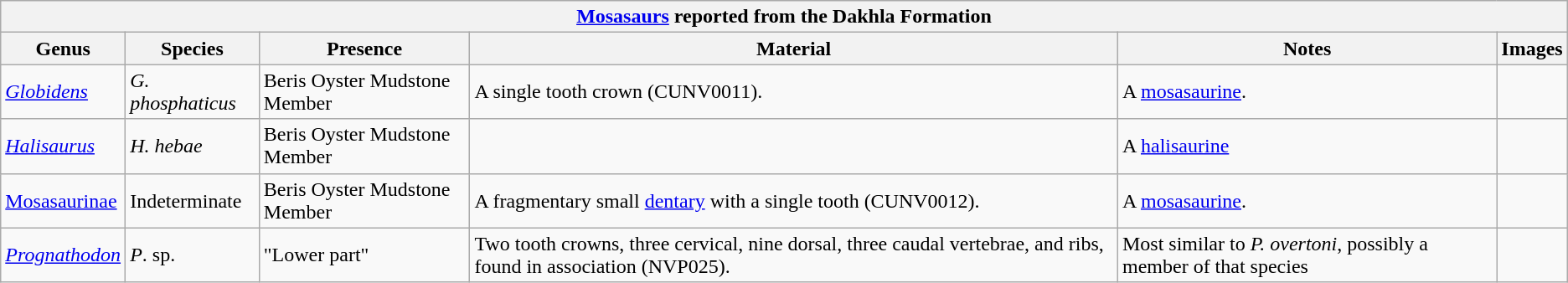<table class="wikitable" align="center">
<tr>
<th colspan="6" align="center"><strong><a href='#'>Mosasaurs</a> reported from the Dakhla Formation</strong></th>
</tr>
<tr>
<th>Genus</th>
<th>Species</th>
<th>Presence</th>
<th><strong>Material</strong></th>
<th>Notes</th>
<th>Images</th>
</tr>
<tr>
<td><em><a href='#'>Globidens</a></em></td>
<td><em>G. phosphaticus</em></td>
<td>Beris Oyster Mudstone Member</td>
<td>A single tooth crown (CUNV0011).</td>
<td>A <a href='#'>mosasaurine</a>.</td>
<td></td>
</tr>
<tr>
<td><em><a href='#'>Halisaurus</a></em></td>
<td><em>H. hebae</em></td>
<td>Beris Oyster Mudstone Member</td>
<td></td>
<td>A <a href='#'>halisaurine</a></td>
<td></td>
</tr>
<tr>
<td><a href='#'>Mosasaurinae</a></td>
<td>Indeterminate</td>
<td>Beris Oyster Mudstone Member</td>
<td>A fragmentary small <a href='#'>dentary</a> with a single tooth (CUNV0012).</td>
<td>A <a href='#'>mosasaurine</a>.</td>
<td></td>
</tr>
<tr>
<td><em><a href='#'>Prognathodon</a></em></td>
<td><em>P</em>. sp.</td>
<td>"Lower part"</td>
<td>Two tooth crowns, three cervical, nine dorsal, three caudal vertebrae, and ribs, found in association (NVP025).</td>
<td>Most similar to <em>P. overtoni</em>, possibly a member of that species</td>
<td></td>
</tr>
</table>
